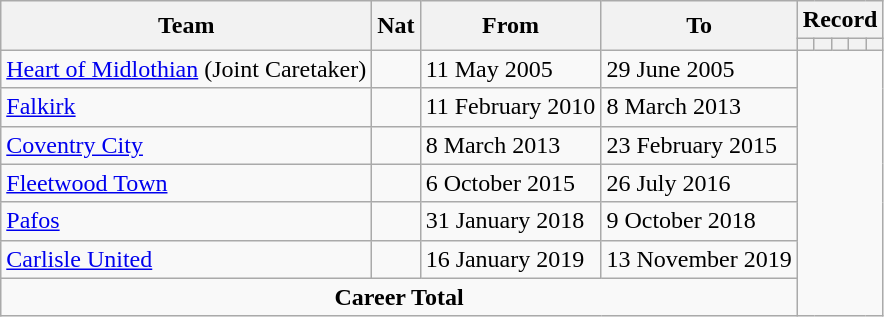<table class="wikitable" style="text-align: center">
<tr>
<th rowspan="2">Team</th>
<th rowspan="2">Nat</th>
<th rowspan="2">From</th>
<th rowspan="2">To</th>
<th colspan=5>Record</th>
</tr>
<tr>
<th></th>
<th></th>
<th></th>
<th></th>
<th></th>
</tr>
<tr>
<td align="left"><a href='#'>Heart of Midlothian</a> (Joint Caretaker)</td>
<td></td>
<td align="left">11 May 2005</td>
<td align="left">29 June 2005<br></td>
</tr>
<tr>
<td align="left"><a href='#'>Falkirk</a></td>
<td></td>
<td align="left">11 February 2010</td>
<td align="left">8 March 2013<br></td>
</tr>
<tr>
<td align="left"><a href='#'>Coventry City</a></td>
<td></td>
<td align="left">8 March 2013</td>
<td align="left">23 February 2015<br></td>
</tr>
<tr>
<td align="left"><a href='#'>Fleetwood Town</a></td>
<td></td>
<td align="left">6 October 2015</td>
<td align="left">26 July 2016<br></td>
</tr>
<tr>
<td align="left"><a href='#'>Pafos</a></td>
<td></td>
<td align="left">31 January 2018</td>
<td align="left">9 October 2018<br></td>
</tr>
<tr>
<td align="left"><a href='#'>Carlisle United</a></td>
<td></td>
<td align="left">16 January 2019</td>
<td align="left">13 November 2019<br></td>
</tr>
<tr>
<td colspan=4><strong>Career Total</strong><br></td>
</tr>
</table>
